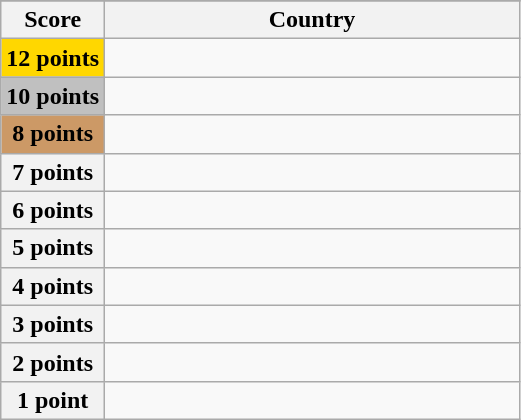<table class="wikitable">
<tr>
</tr>
<tr>
<th scope="col" width="20%">Score</th>
<th scope="col">Country</th>
</tr>
<tr>
<th scope="row" style="background:gold">12 points</th>
<td></td>
</tr>
<tr>
<th scope="row" style="background:silver">10 points</th>
<td></td>
</tr>
<tr>
<th scope="row" style="background:#CC9966">8 points</th>
<td></td>
</tr>
<tr>
<th scope="row">7 points</th>
<td></td>
</tr>
<tr>
<th scope="row">6 points</th>
<td></td>
</tr>
<tr>
<th scope="row">5 points</th>
<td></td>
</tr>
<tr>
<th scope="row">4 points</th>
<td></td>
</tr>
<tr>
<th scope="row">3 points</th>
<td></td>
</tr>
<tr>
<th scope="row">2 points</th>
<td></td>
</tr>
<tr>
<th scope="row">1 point</th>
<td></td>
</tr>
</table>
